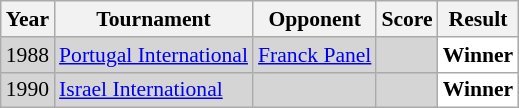<table class="sortable wikitable" style="font-size:90%;">
<tr>
<th>Year</th>
<th>Tournament</th>
<th>Opponent</th>
<th>Score</th>
<th>Result</th>
</tr>
<tr style="background:#D5D5D5">
<td align="center">1988</td>
<td align="left"><a href='#'>Portugal International</a></td>
<td align="left"> <a href='#'>Franck Panel</a></td>
<td align="left"></td>
<td style="text-align:left; background:white"><strong> Winner</strong></td>
</tr>
<tr style="background:#D5D5D5">
<td align="center">1990</td>
<td align="left"><a href='#'>Israel International</a></td>
<td align="left"></td>
<td align="left"></td>
<td style="text-align:left; background:white"><strong> Winner</strong></td>
</tr>
</table>
